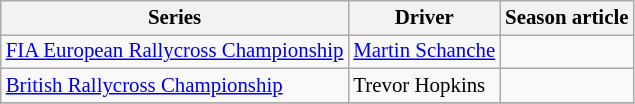<table class="wikitable" style="font-size: 87%;">
<tr>
<th>Series</th>
<th>Driver</th>
<th>Season article</th>
</tr>
<tr>
<td><a href='#'>FIA European Rallycross Championship</a></td>
<td> <a href='#'>Martin Schanche</a></td>
<td></td>
</tr>
<tr>
<td><a href='#'>British Rallycross Championship</a></td>
<td> Trevor Hopkins</td>
<td></td>
</tr>
<tr>
</tr>
</table>
